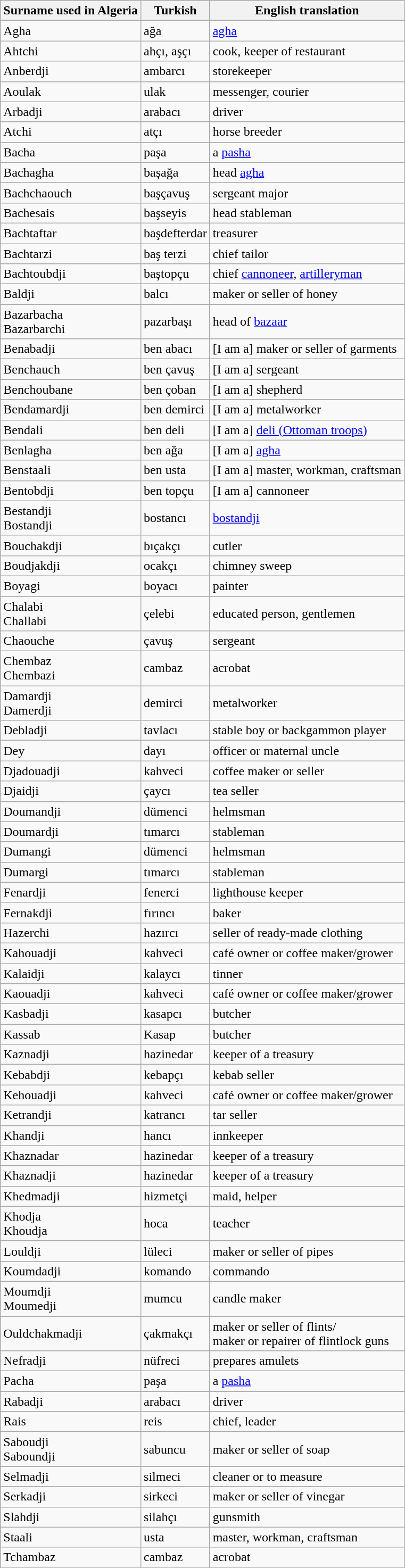<table class="wikitable sortable">
<tr>
<th>Surname used in Algeria</th>
<th>Turkish</th>
<th>English translation</th>
</tr>
<tr>
</tr>
<tr>
<td>Agha</td>
<td>ağa</td>
<td><a href='#'>agha</a></td>
</tr>
<tr>
<td>Ahtchi</td>
<td>ahçı, aşçı</td>
<td>cook, keeper of restaurant</td>
</tr>
<tr>
<td>Anberdji</td>
<td>ambarcı</td>
<td>storekeeper</td>
</tr>
<tr>
<td>Aoulak</td>
<td>ulak</td>
<td>messenger, courier</td>
</tr>
<tr>
<td>Arbadji</td>
<td>arabacı</td>
<td>driver</td>
</tr>
<tr>
<td>Atchi</td>
<td>atçı</td>
<td>horse breeder</td>
</tr>
<tr>
<td>Bacha</td>
<td>paşa</td>
<td>a <a href='#'>pasha</a></td>
</tr>
<tr>
<td>Bachagha</td>
<td>başağa</td>
<td>head <a href='#'>agha</a></td>
</tr>
<tr>
<td>Bachchaouch</td>
<td>başçavuş</td>
<td>sergeant major</td>
</tr>
<tr>
<td>Bachesais</td>
<td>başseyis</td>
<td>head stableman</td>
</tr>
<tr>
<td>Bachtaftar</td>
<td>başdefterdar</td>
<td>treasurer</td>
</tr>
<tr>
<td>Bachtarzi</td>
<td>baş terzi</td>
<td>chief tailor</td>
</tr>
<tr>
<td>Bachtoubdji</td>
<td>baştopçu</td>
<td>chief <a href='#'>cannoneer</a>, <a href='#'>artilleryman</a></td>
</tr>
<tr>
<td>Baldji</td>
<td>balcı</td>
<td>maker or seller of honey</td>
</tr>
<tr>
<td>Bazarbacha<br> Bazarbarchi</td>
<td>pazarbaşı</td>
<td>head of <a href='#'>bazaar</a></td>
</tr>
<tr>
<td>Benabadji</td>
<td>ben abacı</td>
<td>[I am a] maker or seller of garments</td>
</tr>
<tr>
<td>Benchauch</td>
<td>ben çavuş</td>
<td>[I am a] sergeant</td>
</tr>
<tr>
<td>Benchoubane</td>
<td>ben çoban</td>
<td>[I am a] shepherd</td>
</tr>
<tr>
<td>Bendamardji</td>
<td>ben demirci</td>
<td>[I am a] metalworker</td>
</tr>
<tr>
<td>Bendali</td>
<td>ben deli</td>
<td>[I am a] <a href='#'>deli (Ottoman troops)</a></td>
</tr>
<tr>
<td>Benlagha</td>
<td>ben ağa</td>
<td>[I am a] <a href='#'>agha</a></td>
</tr>
<tr>
<td>Benstaali</td>
<td>ben usta</td>
<td>[I am a] master, workman, craftsman</td>
</tr>
<tr>
<td>Bentobdji</td>
<td>ben topçu</td>
<td>[I am a] cannoneer</td>
</tr>
<tr>
<td>Bestandji<br> Bostandji</td>
<td>bostancı</td>
<td><a href='#'>bostandji</a></td>
</tr>
<tr>
<td>Bouchakdji</td>
<td>bıçakçı</td>
<td>cutler</td>
</tr>
<tr>
<td>Boudjakdji</td>
<td>ocakçı</td>
<td>chimney sweep</td>
</tr>
<tr>
<td>Boyagi</td>
<td>boyacı</td>
<td>painter</td>
</tr>
<tr>
<td>Chalabi<br> Challabi</td>
<td>çelebi</td>
<td>educated person, gentlemen</td>
</tr>
<tr>
<td>Chaouche</td>
<td>çavuş</td>
<td>sergeant</td>
</tr>
<tr>
<td>Chembaz<br> Chembazi</td>
<td>cambaz</td>
<td>acrobat</td>
</tr>
<tr>
<td>Damardji<br> Damerdji</td>
<td>demirci</td>
<td>metalworker</td>
</tr>
<tr>
<td>Debladji</td>
<td>tavlacı</td>
<td>stable boy or backgammon player</td>
</tr>
<tr>
<td>Dey</td>
<td>dayı</td>
<td>officer or maternal uncle</td>
</tr>
<tr>
<td>Djadouadji</td>
<td>kahveci</td>
<td>coffee maker or seller</td>
</tr>
<tr>
<td>Djaidji</td>
<td>çaycı</td>
<td>tea seller</td>
</tr>
<tr>
<td>Doumandji</td>
<td>dümenci</td>
<td>helmsman</td>
</tr>
<tr>
<td>Doumardji</td>
<td>tımarcı</td>
<td>stableman</td>
</tr>
<tr>
<td>Dumangi</td>
<td>dümenci</td>
<td>helmsman</td>
</tr>
<tr>
<td>Dumargi</td>
<td>tımarcı</td>
<td>stableman</td>
</tr>
<tr>
<td>Fenardji</td>
<td>fenerci</td>
<td>lighthouse keeper</td>
</tr>
<tr>
<td>Fernakdji</td>
<td>fırıncı</td>
<td>baker</td>
</tr>
<tr>
<td>Hazerchi</td>
<td>hazırcı</td>
<td>seller of ready-made clothing</td>
</tr>
<tr>
<td>Kahouadji</td>
<td>kahveci</td>
<td>café owner or coffee maker/grower</td>
</tr>
<tr>
<td>Kalaidji</td>
<td>kalaycı</td>
<td>tinner</td>
</tr>
<tr>
<td>Kaouadji</td>
<td>kahveci</td>
<td>café owner or coffee maker/grower</td>
</tr>
<tr>
<td>Kasbadji</td>
<td>kasapcı</td>
<td>butcher</td>
</tr>
<tr>
<td>Kassab</td>
<td>Kasap</td>
<td>butcher</td>
</tr>
<tr>
<td>Kaznadji</td>
<td>hazinedar</td>
<td>keeper of a treasury</td>
</tr>
<tr>
<td>Kebabdji</td>
<td>kebapçı</td>
<td>kebab seller</td>
</tr>
<tr>
<td>Kehouadji</td>
<td>kahveci</td>
<td>café owner or coffee maker/grower</td>
</tr>
<tr>
<td>Ketrandji</td>
<td>katrancı</td>
<td>tar seller</td>
</tr>
<tr>
<td>Khandji</td>
<td>hancı</td>
<td>innkeeper</td>
</tr>
<tr>
<td>Khaznadar</td>
<td>hazinedar</td>
<td>keeper of a treasury</td>
</tr>
<tr>
<td>Khaznadji</td>
<td>hazinedar</td>
<td>keeper of a treasury</td>
</tr>
<tr>
<td>Khedmadji</td>
<td>hizmetçi</td>
<td>maid, helper</td>
</tr>
<tr>
<td>Khodja<br> Khoudja</td>
<td>hoca</td>
<td>teacher</td>
</tr>
<tr>
<td>Louldji</td>
<td>lüleci</td>
<td>maker or seller of pipes</td>
</tr>
<tr>
<td>Koumdadji</td>
<td>komando</td>
<td>commando</td>
</tr>
<tr>
<td>Moumdji<br> Moumedji</td>
<td>mumcu</td>
<td>candle maker</td>
</tr>
<tr>
<td>Ouldchakmadji</td>
<td>çakmakçı</td>
<td>maker or seller of flints/<br> maker or repairer of flintlock guns</td>
</tr>
<tr>
<td>Nefradji</td>
<td>nüfreci</td>
<td>prepares amulets</td>
</tr>
<tr>
<td>Pacha</td>
<td>paşa</td>
<td>a <a href='#'>pasha</a></td>
</tr>
<tr>
<td>Rabadji</td>
<td>arabacı</td>
<td>driver</td>
</tr>
<tr>
<td>Rais</td>
<td>reis</td>
<td>chief, leader</td>
</tr>
<tr>
<td>Saboudji<br> Saboundji</td>
<td>sabuncu</td>
<td>maker or seller of soap</td>
</tr>
<tr>
<td>Selmadji</td>
<td>silmeci</td>
<td>cleaner or to measure</td>
</tr>
<tr>
<td>Serkadji</td>
<td>sirkeci</td>
<td>maker or seller of vinegar</td>
</tr>
<tr>
<td>Slahdji</td>
<td>silahçı</td>
<td>gunsmith</td>
</tr>
<tr>
<td>Staali</td>
<td>usta</td>
<td>master, workman, craftsman</td>
</tr>
<tr>
<td>Tchambaz</td>
<td>cambaz</td>
<td>acrobat</td>
</tr>
</table>
